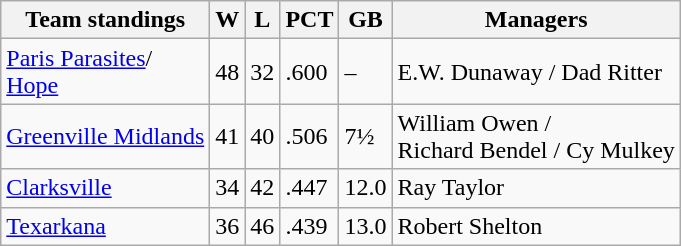<table class="wikitable">
<tr>
<th>Team standings</th>
<th>W</th>
<th>L</th>
<th>PCT</th>
<th>GB</th>
<th>Managers</th>
</tr>
<tr>
<td><a href='#'>Paris Parasites</a>/<br><a href='#'>Hope</a></td>
<td>48</td>
<td>32</td>
<td>.600</td>
<td>–</td>
<td>E.W. Dunaway / Dad Ritter</td>
</tr>
<tr>
<td><a href='#'>Greenville Midlands</a></td>
<td>41</td>
<td>40</td>
<td>.506</td>
<td>7½</td>
<td>William Owen /<br> Richard Bendel / Cy Mulkey</td>
</tr>
<tr>
<td><a href='#'>Clarksville</a></td>
<td>34</td>
<td>42</td>
<td>.447</td>
<td>12.0</td>
<td>Ray Taylor</td>
</tr>
<tr>
<td><a href='#'>Texarkana</a></td>
<td>36</td>
<td>46</td>
<td>.439</td>
<td>13.0</td>
<td>Robert Shelton</td>
</tr>
</table>
